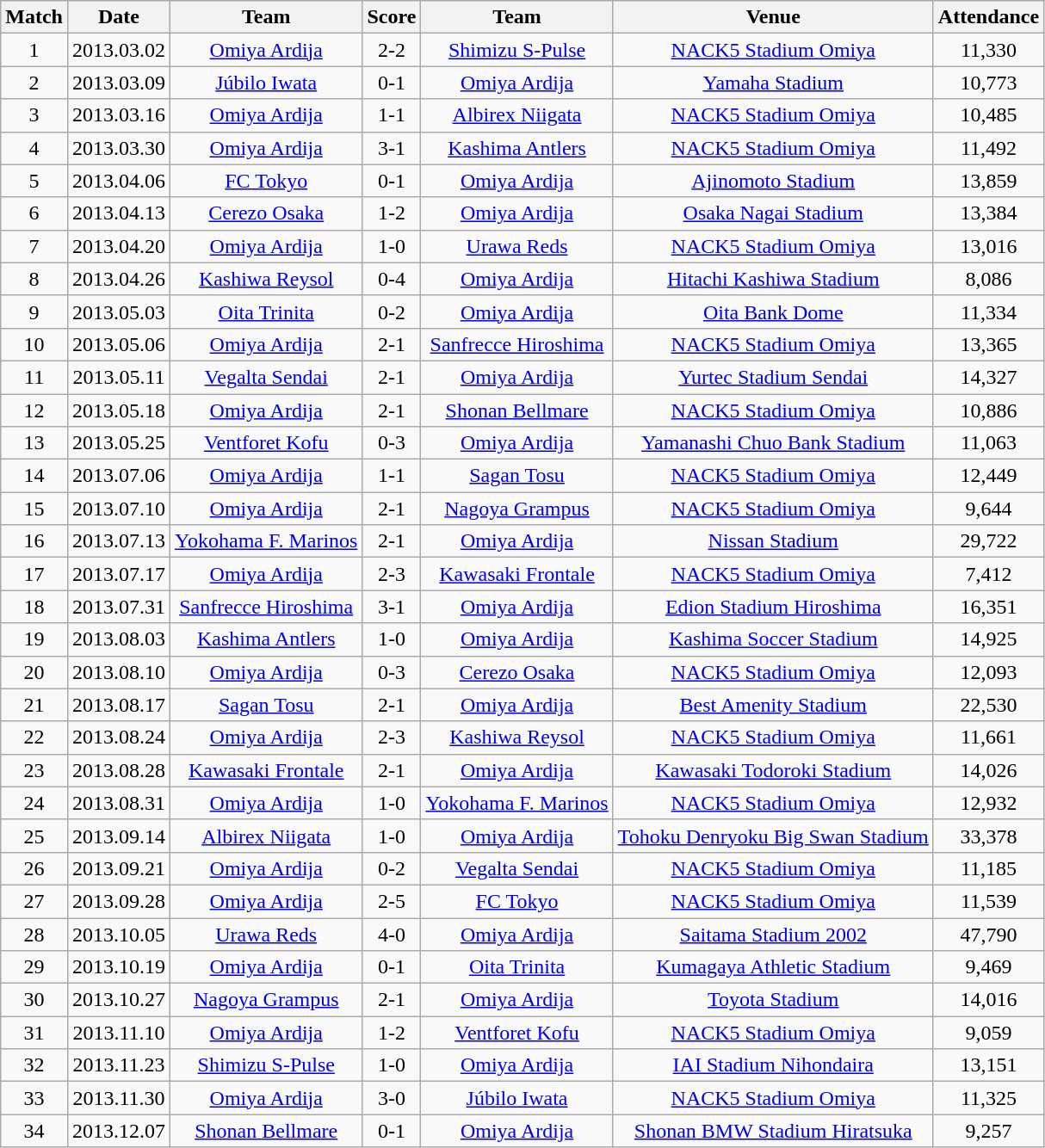<table class="wikitable" style="text-align:center;">
<tr>
<th>Match</th>
<th>Date</th>
<th>Team</th>
<th>Score</th>
<th>Team</th>
<th>Venue</th>
<th>Attendance</th>
</tr>
<tr>
<td>1</td>
<td>2013.03.02</td>
<td><a href='#'>Omiya Ardija</a></td>
<td>2-2</td>
<td><a href='#'>Shimizu S-Pulse</a></td>
<td><a href='#'>NACK5 Stadium Omiya</a></td>
<td>11,330</td>
</tr>
<tr>
<td>2</td>
<td>2013.03.09</td>
<td><a href='#'>Júbilo Iwata</a></td>
<td>0-1</td>
<td><a href='#'>Omiya Ardija</a></td>
<td><a href='#'>Yamaha Stadium</a></td>
<td>10,773</td>
</tr>
<tr>
<td>3</td>
<td>2013.03.16</td>
<td><a href='#'>Omiya Ardija</a></td>
<td>1-1</td>
<td><a href='#'>Albirex Niigata</a></td>
<td><a href='#'>NACK5 Stadium Omiya</a></td>
<td>10,485</td>
</tr>
<tr>
<td>4</td>
<td>2013.03.30</td>
<td><a href='#'>Omiya Ardija</a></td>
<td>3-1</td>
<td><a href='#'>Kashima Antlers</a></td>
<td><a href='#'>NACK5 Stadium Omiya</a></td>
<td>11,492</td>
</tr>
<tr>
<td>5</td>
<td>2013.04.06</td>
<td><a href='#'>FC Tokyo</a></td>
<td>0-1</td>
<td><a href='#'>Omiya Ardija</a></td>
<td><a href='#'>Ajinomoto Stadium</a></td>
<td>13,859</td>
</tr>
<tr>
<td>6</td>
<td>2013.04.13</td>
<td><a href='#'>Cerezo Osaka</a></td>
<td>1-2</td>
<td><a href='#'>Omiya Ardija</a></td>
<td><a href='#'>Osaka Nagai Stadium</a></td>
<td>13,384</td>
</tr>
<tr>
<td>7</td>
<td>2013.04.20</td>
<td><a href='#'>Omiya Ardija</a></td>
<td>1-0</td>
<td><a href='#'>Urawa Reds</a></td>
<td><a href='#'>NACK5 Stadium Omiya</a></td>
<td>13,016</td>
</tr>
<tr>
<td>8</td>
<td>2013.04.26</td>
<td><a href='#'>Kashiwa Reysol</a></td>
<td>0-4</td>
<td><a href='#'>Omiya Ardija</a></td>
<td><a href='#'>Hitachi Kashiwa Stadium</a></td>
<td>8,086</td>
</tr>
<tr>
<td>9</td>
<td>2013.05.03</td>
<td><a href='#'>Oita Trinita</a></td>
<td>0-2</td>
<td><a href='#'>Omiya Ardija</a></td>
<td><a href='#'>Oita Bank Dome</a></td>
<td>11,334</td>
</tr>
<tr>
<td>10</td>
<td>2013.05.06</td>
<td><a href='#'>Omiya Ardija</a></td>
<td>2-1</td>
<td><a href='#'>Sanfrecce Hiroshima</a></td>
<td><a href='#'>NACK5 Stadium Omiya</a></td>
<td>13,365</td>
</tr>
<tr>
<td>11</td>
<td>2013.05.11</td>
<td><a href='#'>Vegalta Sendai</a></td>
<td>2-1</td>
<td><a href='#'>Omiya Ardija</a></td>
<td><a href='#'>Yurtec Stadium Sendai</a></td>
<td>14,327</td>
</tr>
<tr>
<td>12</td>
<td>2013.05.18</td>
<td><a href='#'>Omiya Ardija</a></td>
<td>2-1</td>
<td><a href='#'>Shonan Bellmare</a></td>
<td><a href='#'>NACK5 Stadium Omiya</a></td>
<td>10,886</td>
</tr>
<tr>
<td>13</td>
<td>2013.05.25</td>
<td><a href='#'>Ventforet Kofu</a></td>
<td>0-3</td>
<td><a href='#'>Omiya Ardija</a></td>
<td><a href='#'>Yamanashi Chuo Bank Stadium</a></td>
<td>11,063</td>
</tr>
<tr>
<td>14</td>
<td>2013.07.06</td>
<td><a href='#'>Omiya Ardija</a></td>
<td>1-1</td>
<td><a href='#'>Sagan Tosu</a></td>
<td><a href='#'>NACK5 Stadium Omiya</a></td>
<td>12,449</td>
</tr>
<tr>
<td>15</td>
<td>2013.07.10</td>
<td><a href='#'>Omiya Ardija</a></td>
<td>2-1</td>
<td><a href='#'>Nagoya Grampus</a></td>
<td><a href='#'>NACK5 Stadium Omiya</a></td>
<td>9,644</td>
</tr>
<tr>
<td>16</td>
<td>2013.07.13</td>
<td><a href='#'>Yokohama F. Marinos</a></td>
<td>2-1</td>
<td><a href='#'>Omiya Ardija</a></td>
<td><a href='#'>Nissan Stadium</a></td>
<td>29,722</td>
</tr>
<tr>
<td>17</td>
<td>2013.07.17</td>
<td><a href='#'>Omiya Ardija</a></td>
<td>2-3</td>
<td><a href='#'>Kawasaki Frontale</a></td>
<td><a href='#'>NACK5 Stadium Omiya</a></td>
<td>7,412</td>
</tr>
<tr>
<td>18</td>
<td>2013.07.31</td>
<td><a href='#'>Sanfrecce Hiroshima</a></td>
<td>3-1</td>
<td><a href='#'>Omiya Ardija</a></td>
<td><a href='#'>Edion Stadium Hiroshima</a></td>
<td>16,351</td>
</tr>
<tr>
<td>19</td>
<td>2013.08.03</td>
<td><a href='#'>Kashima Antlers</a></td>
<td>1-0</td>
<td><a href='#'>Omiya Ardija</a></td>
<td><a href='#'>Kashima Soccer Stadium</a></td>
<td>14,925</td>
</tr>
<tr>
<td>20</td>
<td>2013.08.10</td>
<td><a href='#'>Omiya Ardija</a></td>
<td>0-3</td>
<td><a href='#'>Cerezo Osaka</a></td>
<td><a href='#'>NACK5 Stadium Omiya</a></td>
<td>12,093</td>
</tr>
<tr>
<td>21</td>
<td>2013.08.17</td>
<td><a href='#'>Sagan Tosu</a></td>
<td>2-1</td>
<td><a href='#'>Omiya Ardija</a></td>
<td><a href='#'>Best Amenity Stadium</a></td>
<td>22,530</td>
</tr>
<tr>
<td>22</td>
<td>2013.08.24</td>
<td><a href='#'>Omiya Ardija</a></td>
<td>2-3</td>
<td><a href='#'>Kashiwa Reysol</a></td>
<td><a href='#'>NACK5 Stadium Omiya</a></td>
<td>11,661</td>
</tr>
<tr>
<td>23</td>
<td>2013.08.28</td>
<td><a href='#'>Kawasaki Frontale</a></td>
<td>2-1</td>
<td><a href='#'>Omiya Ardija</a></td>
<td><a href='#'>Kawasaki Todoroki Stadium</a></td>
<td>14,026</td>
</tr>
<tr>
<td>24</td>
<td>2013.08.31</td>
<td><a href='#'>Omiya Ardija</a></td>
<td>1-0</td>
<td><a href='#'>Yokohama F. Marinos</a></td>
<td><a href='#'>NACK5 Stadium Omiya</a></td>
<td>12,932</td>
</tr>
<tr>
<td>25</td>
<td>2013.09.14</td>
<td><a href='#'>Albirex Niigata</a></td>
<td>1-0</td>
<td><a href='#'>Omiya Ardija</a></td>
<td><a href='#'>Tohoku Denryoku Big Swan Stadium</a></td>
<td>33,378</td>
</tr>
<tr>
<td>26</td>
<td>2013.09.21</td>
<td><a href='#'>Omiya Ardija</a></td>
<td>0-2</td>
<td><a href='#'>Vegalta Sendai</a></td>
<td><a href='#'>NACK5 Stadium Omiya</a></td>
<td>11,185</td>
</tr>
<tr>
<td>27</td>
<td>2013.09.28</td>
<td><a href='#'>Omiya Ardija</a></td>
<td>2-5</td>
<td><a href='#'>FC Tokyo</a></td>
<td><a href='#'>NACK5 Stadium Omiya</a></td>
<td>11,539</td>
</tr>
<tr>
<td>28</td>
<td>2013.10.05</td>
<td><a href='#'>Urawa Reds</a></td>
<td>4-0</td>
<td><a href='#'>Omiya Ardija</a></td>
<td><a href='#'>Saitama Stadium 2002</a></td>
<td>47,790</td>
</tr>
<tr>
<td>29</td>
<td>2013.10.19</td>
<td><a href='#'>Omiya Ardija</a></td>
<td>0-1</td>
<td><a href='#'>Oita Trinita</a></td>
<td><a href='#'>Kumagaya Athletic Stadium</a></td>
<td>9,469</td>
</tr>
<tr>
<td>30</td>
<td>2013.10.27</td>
<td><a href='#'>Nagoya Grampus</a></td>
<td>2-1</td>
<td><a href='#'>Omiya Ardija</a></td>
<td><a href='#'>Toyota Stadium</a></td>
<td>14,016</td>
</tr>
<tr>
<td>31</td>
<td>2013.11.10</td>
<td><a href='#'>Omiya Ardija</a></td>
<td>1-2</td>
<td><a href='#'>Ventforet Kofu</a></td>
<td><a href='#'>NACK5 Stadium Omiya</a></td>
<td>9,059</td>
</tr>
<tr>
<td>32</td>
<td>2013.11.23</td>
<td><a href='#'>Shimizu S-Pulse</a></td>
<td>1-0</td>
<td><a href='#'>Omiya Ardija</a></td>
<td><a href='#'>IAI Stadium Nihondaira</a></td>
<td>13,151</td>
</tr>
<tr>
<td>33</td>
<td>2013.11.30</td>
<td><a href='#'>Omiya Ardija</a></td>
<td>3-0</td>
<td><a href='#'>Júbilo Iwata</a></td>
<td><a href='#'>NACK5 Stadium Omiya</a></td>
<td>11,325</td>
</tr>
<tr>
<td>34</td>
<td>2013.12.07</td>
<td><a href='#'>Shonan Bellmare</a></td>
<td>0-1</td>
<td><a href='#'>Omiya Ardija</a></td>
<td><a href='#'>Shonan BMW Stadium Hiratsuka</a></td>
<td>9,257</td>
</tr>
</table>
